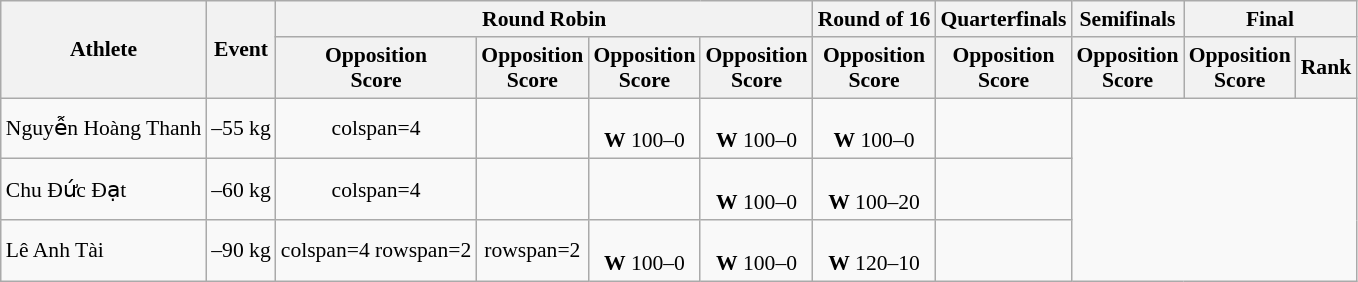<table class="wikitable" style="font-size:90%">
<tr>
<th rowspan=2>Athlete</th>
<th rowspan=2>Event</th>
<th colspan=4>Round Robin</th>
<th>Round of 16</th>
<th>Quarterfinals</th>
<th>Semifinals</th>
<th colspan=2>Final</th>
</tr>
<tr style="font-size:95">
<th>Opposition<br>Score</th>
<th>Opposition<br>Score</th>
<th>Opposition<br>Score</th>
<th>Opposition<br>Score</th>
<th>Opposition<br>Score</th>
<th>Opposition<br>Score</th>
<th>Opposition<br>Score</th>
<th>Opposition<br>Score</th>
<th>Rank</th>
</tr>
<tr align=center>
<td align=left>Nguyễn Hoàng Thanh</td>
<td align=left>–55 kg</td>
<td>colspan=4 </td>
<td></td>
<td><br><strong>W</strong> 100–0</td>
<td><br><strong>W</strong> 100–0</td>
<td><br><strong>W</strong> 100–0</td>
<td></td>
</tr>
<tr align=center>
<td align=left>Chu Đức Đạt</td>
<td align=left>–60 kg</td>
<td>colspan=4 </td>
<td></td>
<td></td>
<td><br><strong>W</strong> 100–0</td>
<td><br><strong>W</strong> 100–20</td>
<td></td>
</tr>
<tr align=center>
<td align=left>Lê Anh Tài</td>
<td align=left>–90 kg</td>
<td>colspan=4 rowspan=2 </td>
<td>rowspan=2 </td>
<td><br><strong>W</strong> 100–0</td>
<td><br><strong>W</strong> 100–0</td>
<td><br><strong>W</strong> 120–10</td>
<td></td>
</tr>
</table>
